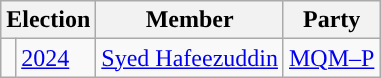<table class="wikitable">
<tr>
<th colspan="2">Election</th>
<th>Member</th>
<th>Party</th>
</tr>
<tr>
<td style="background-color: "></td>
<td><a href='#'>2024</a></td>
<td><a href='#'>Syed Hafeezuddin</a></td>
<td><a href='#'>MQM–P</a></td>
</tr>
</table>
